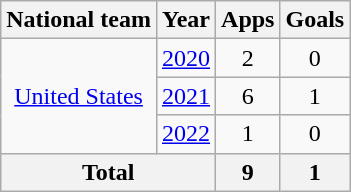<table class="wikitable" style="text-align:center">
<tr>
<th>National team</th>
<th>Year</th>
<th>Apps</th>
<th>Goals</th>
</tr>
<tr>
<td rowspan="3"><a href='#'>United States</a></td>
<td><a href='#'>2020</a></td>
<td>2</td>
<td>0</td>
</tr>
<tr>
<td><a href='#'>2021</a></td>
<td>6</td>
<td>1</td>
</tr>
<tr>
<td><a href='#'>2022</a></td>
<td>1</td>
<td>0</td>
</tr>
<tr>
<th colspan="2">Total</th>
<th>9</th>
<th>1</th>
</tr>
</table>
